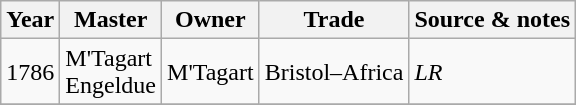<table class=" wikitable">
<tr>
<th>Year</th>
<th>Master</th>
<th>Owner</th>
<th>Trade</th>
<th>Source & notes</th>
</tr>
<tr>
<td>1786</td>
<td>M'Tagart<br>Engeldue</td>
<td>M'Tagart</td>
<td>Bristol–Africa</td>
<td><em>LR</em></td>
</tr>
<tr>
</tr>
</table>
